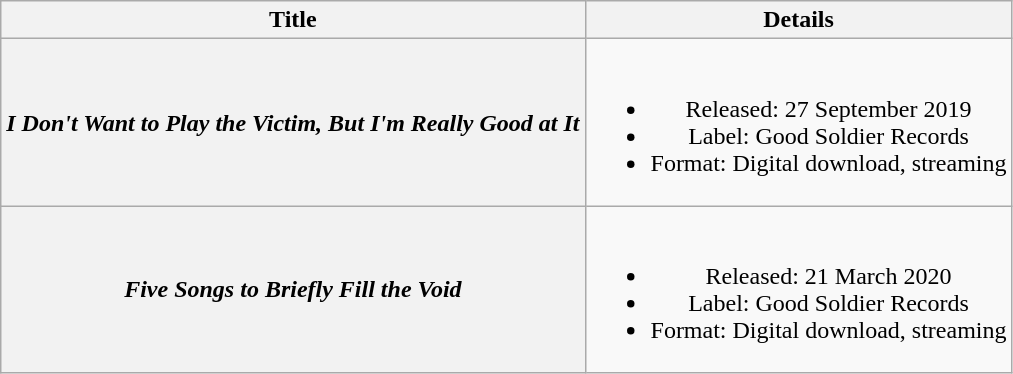<table class="wikitable plainrowheaders" style="text-align:center;">
<tr>
<th>Title</th>
<th>Details</th>
</tr>
<tr>
<th scope="row"><em>I Don't Want to Play the Victim, But I'm Really Good at It</em></th>
<td><br><ul><li>Released: 27 September 2019</li><li>Label: Good Soldier Records</li><li>Format: Digital download, streaming</li></ul></td>
</tr>
<tr>
<th scope="row"><em>Five Songs to Briefly Fill the Void</em></th>
<td><br><ul><li>Released: 21 March 2020</li><li>Label: Good Soldier Records</li><li>Format: Digital download, streaming</li></ul></td>
</tr>
</table>
